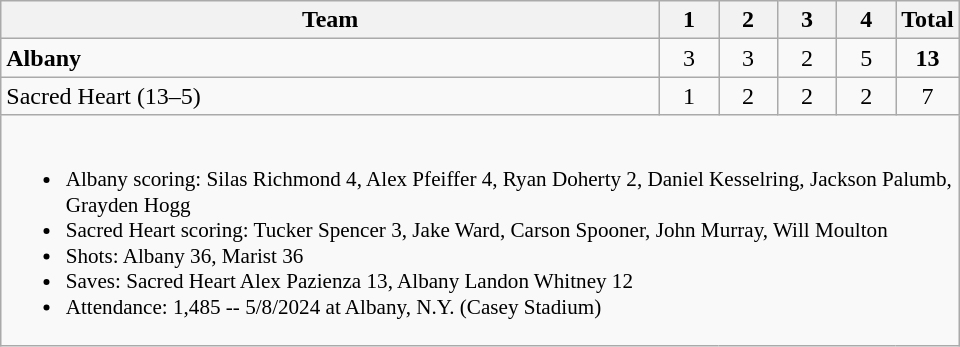<table class="wikitable" style="text-align:center; max-width:40em">
<tr>
<th>Team</th>
<th style="width:2em">1</th>
<th style="width:2em">2</th>
<th style="width:2em">3</th>
<th style="width:2em">4</th>
<th style="width:2em">Total</th>
</tr>
<tr>
<td style="text-align:left"><strong>Albany</strong></td>
<td>3</td>
<td>3</td>
<td>2</td>
<td>5</td>
<td><strong>13</strong></td>
</tr>
<tr>
<td style="text-align:left">Sacred Heart (13–5)</td>
<td>1</td>
<td>2</td>
<td>2</td>
<td>2</td>
<td>7</td>
</tr>
<tr>
<td colspan=6 style="text-align:left; font-size:88%;"><br><ul><li>Albany scoring: Silas Richmond 4, Alex Pfeiffer 4, Ryan Doherty 2, Daniel Kesselring, Jackson Palumb, Grayden Hogg</li><li>Sacred Heart scoring: Tucker Spencer 3, Jake Ward, Carson Spooner, John Murray, Will Moulton</li><li>Shots: Albany 36, Marist 36</li><li>Saves: Sacred Heart Alex Pazienza 13, Albany Landon Whitney 12</li><li>Attendance: 1,485  -- 5/8/2024 at Albany, N.Y. (Casey Stadium)</li></ul></td>
</tr>
</table>
